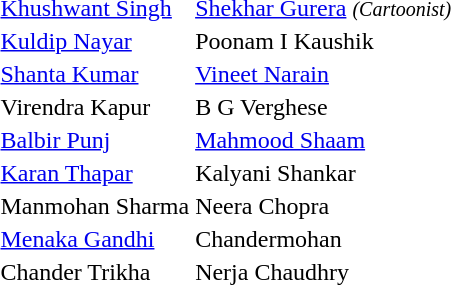<table>
<tr>
<td><a href='#'>Khushwant Singh</a></td>
<td><a href='#'>Shekhar Gurera</a> <small><em>(Cartoonist)</em></small></td>
</tr>
<tr>
<td><a href='#'>Kuldip Nayar</a></td>
<td>Poonam I Kaushik</td>
</tr>
<tr>
<td><a href='#'>Shanta Kumar</a></td>
<td><a href='#'>Vineet Narain</a></td>
</tr>
<tr>
<td>Virendra Kapur</td>
<td>B G Verghese</td>
</tr>
<tr>
<td><a href='#'>Balbir Punj</a></td>
<td><a href='#'>Mahmood Shaam</a></td>
</tr>
<tr>
<td><a href='#'>Karan Thapar</a></td>
<td>Kalyani Shankar</td>
</tr>
<tr>
<td>Manmohan Sharma</td>
<td>Neera Chopra</td>
</tr>
<tr>
<td><a href='#'>Menaka Gandhi</a></td>
<td>Chandermohan</td>
</tr>
<tr>
<td>Chander Trikha</td>
<td>Nerja Chaudhry</td>
</tr>
<tr>
</tr>
</table>
